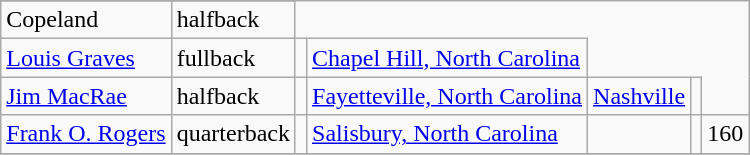<table class="wikitable">
<tr>
</tr>
<tr>
<td>Copeland</td>
<td>halfback</td>
</tr>
<tr>
<td><a href='#'>Louis Graves</a></td>
<td>fullback</td>
<td></td>
<td><a href='#'>Chapel Hill, North Carolina</a></td>
</tr>
<tr>
<td><a href='#'>Jim MacRae</a></td>
<td>halfback</td>
<td></td>
<td><a href='#'>Fayetteville, North Carolina</a></td>
<td><a href='#'>Nashville</a></td>
<td></td>
</tr>
<tr>
<td><a href='#'>Frank O. Rogers</a></td>
<td>quarterback</td>
<td></td>
<td><a href='#'>Salisbury, North Carolina</a></td>
<td></td>
<td></td>
<td>160</td>
</tr>
<tr>
</tr>
</table>
